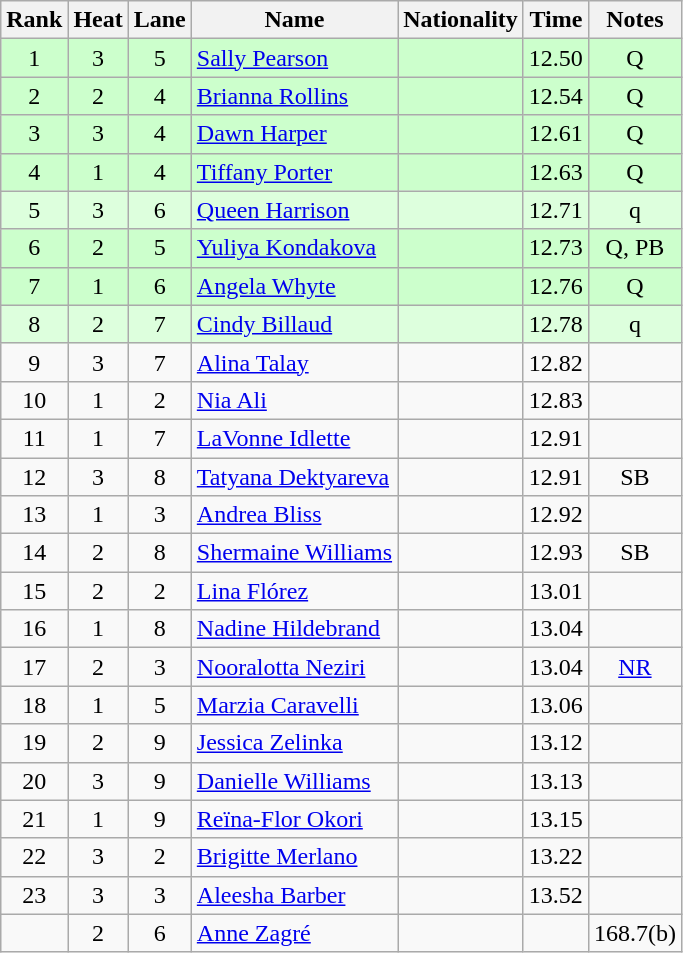<table class="wikitable sortable" style="text-align:center">
<tr>
<th>Rank</th>
<th>Heat</th>
<th>Lane</th>
<th>Name</th>
<th>Nationality</th>
<th>Time</th>
<th>Notes</th>
</tr>
<tr bgcolor=ccffcc>
<td>1</td>
<td>3</td>
<td>5</td>
<td align=left><a href='#'>Sally Pearson</a></td>
<td align=left></td>
<td>12.50</td>
<td>Q</td>
</tr>
<tr bgcolor=ccffcc>
<td>2</td>
<td>2</td>
<td>4</td>
<td align=left><a href='#'>Brianna Rollins</a></td>
<td align=left></td>
<td>12.54</td>
<td>Q</td>
</tr>
<tr bgcolor=ccffcc>
<td>3</td>
<td>3</td>
<td>4</td>
<td align=left><a href='#'>Dawn Harper</a></td>
<td align=left></td>
<td>12.61</td>
<td>Q</td>
</tr>
<tr bgcolor=ccffcc>
<td>4</td>
<td>1</td>
<td>4</td>
<td align=left><a href='#'>Tiffany Porter</a></td>
<td align=left></td>
<td>12.63</td>
<td>Q</td>
</tr>
<tr bgcolor=ddffdd>
<td>5</td>
<td>3</td>
<td>6</td>
<td align=left><a href='#'>Queen Harrison</a></td>
<td align=left></td>
<td>12.71</td>
<td>q</td>
</tr>
<tr bgcolor=ccffcc>
<td>6</td>
<td>2</td>
<td>5</td>
<td align=left><a href='#'>Yuliya Kondakova</a></td>
<td align=left></td>
<td>12.73</td>
<td>Q, PB</td>
</tr>
<tr bgcolor=ccffcc>
<td>7</td>
<td>1</td>
<td>6</td>
<td align=left><a href='#'>Angela Whyte</a></td>
<td align=left></td>
<td>12.76</td>
<td>Q</td>
</tr>
<tr bgcolor=ddffdd>
<td>8</td>
<td>2</td>
<td>7</td>
<td align=left><a href='#'>Cindy Billaud</a></td>
<td align=left></td>
<td>12.78</td>
<td>q</td>
</tr>
<tr>
<td>9</td>
<td>3</td>
<td>7</td>
<td align=left><a href='#'>Alina Talay</a></td>
<td align=left></td>
<td>12.82</td>
<td></td>
</tr>
<tr>
<td>10</td>
<td>1</td>
<td>2</td>
<td align=left><a href='#'>Nia Ali</a></td>
<td align=left></td>
<td>12.83</td>
<td></td>
</tr>
<tr>
<td>11</td>
<td>1</td>
<td>7</td>
<td align=left><a href='#'>LaVonne Idlette</a></td>
<td align=left></td>
<td>12.91</td>
<td></td>
</tr>
<tr>
<td>12</td>
<td>3</td>
<td>8</td>
<td align=left><a href='#'>Tatyana Dektyareva</a></td>
<td align=left></td>
<td>12.91</td>
<td>SB</td>
</tr>
<tr>
<td>13</td>
<td>1</td>
<td>3</td>
<td align=left><a href='#'>Andrea Bliss</a></td>
<td align=left></td>
<td>12.92</td>
<td></td>
</tr>
<tr>
<td>14</td>
<td>2</td>
<td>8</td>
<td align=left><a href='#'>Shermaine Williams</a></td>
<td align=left></td>
<td>12.93</td>
<td>SB</td>
</tr>
<tr>
<td>15</td>
<td>2</td>
<td>2</td>
<td align=left><a href='#'>Lina Flórez</a></td>
<td align=left></td>
<td>13.01</td>
<td></td>
</tr>
<tr>
<td>16</td>
<td>1</td>
<td>8</td>
<td align=left><a href='#'>Nadine Hildebrand</a></td>
<td align=left></td>
<td>13.04</td>
<td></td>
</tr>
<tr>
<td>17</td>
<td>2</td>
<td>3</td>
<td align=left><a href='#'>Nooralotta Neziri</a></td>
<td align=left></td>
<td>13.04</td>
<td><a href='#'>NR</a></td>
</tr>
<tr>
<td>18</td>
<td>1</td>
<td>5</td>
<td align=left><a href='#'>Marzia Caravelli</a></td>
<td align=left></td>
<td>13.06</td>
<td></td>
</tr>
<tr>
<td>19</td>
<td>2</td>
<td>9</td>
<td align=left><a href='#'>Jessica Zelinka</a></td>
<td align=left></td>
<td>13.12</td>
<td></td>
</tr>
<tr>
<td>20</td>
<td>3</td>
<td>9</td>
<td align=left><a href='#'>Danielle Williams</a></td>
<td align=left></td>
<td>13.13</td>
<td></td>
</tr>
<tr>
<td>21</td>
<td>1</td>
<td>9</td>
<td align=left><a href='#'>Reïna-Flor Okori</a></td>
<td align=left></td>
<td>13.15</td>
<td></td>
</tr>
<tr>
<td>22</td>
<td>3</td>
<td>2</td>
<td align=left><a href='#'>Brigitte Merlano</a></td>
<td align=left></td>
<td>13.22</td>
<td></td>
</tr>
<tr>
<td>23</td>
<td>3</td>
<td>3</td>
<td align=left><a href='#'>Aleesha Barber</a></td>
<td align=left></td>
<td>13.52</td>
<td></td>
</tr>
<tr>
<td></td>
<td>2</td>
<td>6</td>
<td align=left><a href='#'>Anne Zagré</a></td>
<td align=left></td>
<td></td>
<td>168.7(b)</td>
</tr>
</table>
